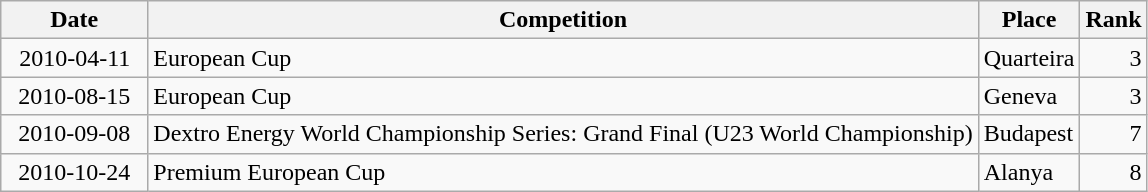<table class="wikitable sortable">
<tr>
<th>Date</th>
<th>Competition</th>
<th>Place</th>
<th>Rank</th>
</tr>
<tr>
<td style="text-align:right">  2010-04-11  </td>
<td>European Cup</td>
<td>Quarteira</td>
<td style="text-align:right">3</td>
</tr>
<tr>
<td style="text-align:right">  2010-08-15  </td>
<td>European Cup</td>
<td>Geneva</td>
<td style="text-align:right">3</td>
</tr>
<tr>
<td style="text-align:right">  2010-09-08  </td>
<td>Dextro Energy World Championship Series: Grand Final (U23 World Championship)</td>
<td>Budapest</td>
<td style="text-align:right">7</td>
</tr>
<tr>
<td style="text-align:right">  2010-10-24  </td>
<td>Premium European Cup</td>
<td>Alanya</td>
<td style="text-align:right">8</td>
</tr>
</table>
